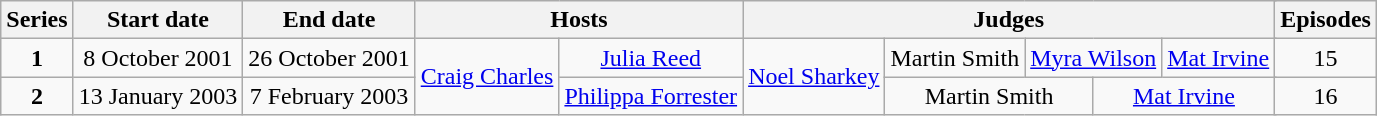<table class="wikitable" style="text-align:center;">
<tr>
<th>Series</th>
<th>Start date</th>
<th>End date</th>
<th colspan="2">Hosts</th>
<th colspan="7">Judges</th>
<th>Episodes</th>
</tr>
<tr>
<td><strong>1</strong></td>
<td>8 October 2001</td>
<td>26 October 2001</td>
<td rowspan="2"><a href='#'>Craig Charles</a></td>
<td><a href='#'>Julia Reed</a></td>
<td rowspan="2"><a href='#'>Noel Sharkey</a></td>
<td colspan="2">Martin Smith</td>
<td colspan="2"><a href='#'>Myra Wilson</a></td>
<td colspan="2"><a href='#'>Mat Irvine</a></td>
<td>15</td>
</tr>
<tr>
<td><strong>2</strong></td>
<td>13 January 2003</td>
<td>7 February 2003</td>
<td><a href='#'>Philippa Forrester</a></td>
<td colspan="3">Martin Smith</td>
<td colspan="3"><a href='#'>Mat Irvine</a></td>
<td>16</td>
</tr>
</table>
